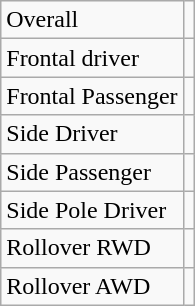<table class="wikitable">
<tr>
<td>Overall</td>
<td></td>
</tr>
<tr>
<td>Frontal driver</td>
<td></td>
</tr>
<tr>
<td>Frontal Passenger</td>
<td></td>
</tr>
<tr>
<td>Side Driver</td>
<td></td>
</tr>
<tr>
<td>Side Passenger</td>
<td></td>
</tr>
<tr>
<td>Side Pole Driver</td>
<td></td>
</tr>
<tr>
<td>Rollover RWD</td>
<td></td>
</tr>
<tr>
<td>Rollover AWD</td>
<td></td>
</tr>
</table>
